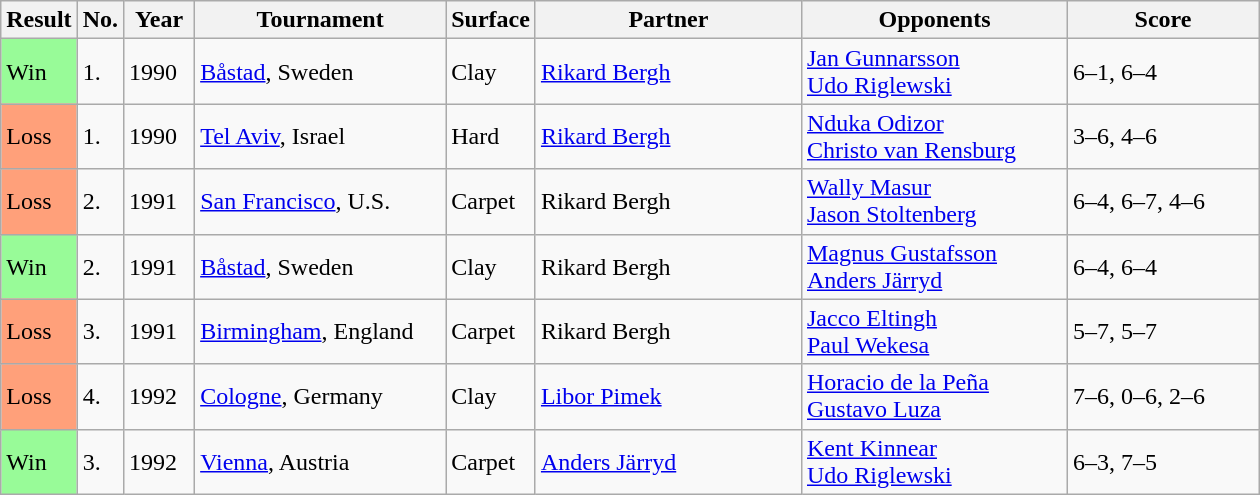<table class="sortable wikitable">
<tr>
<th style="width:40px">Result</th>
<th style="width:20px">No.</th>
<th style="width:40px">Year</th>
<th style="width:160px">Tournament</th>
<th style="width:50px">Surface</th>
<th style="width:170px">Partner</th>
<th style="width:170px">Opponents</th>
<th style="width:120px" class="unsortable">Score</th>
</tr>
<tr>
<td style="background:#98fb98;">Win</td>
<td>1.</td>
<td>1990</td>
<td><a href='#'>Båstad</a>, Sweden</td>
<td>Clay</td>
<td> <a href='#'>Rikard Bergh</a></td>
<td> <a href='#'>Jan Gunnarsson</a> <br>  <a href='#'>Udo Riglewski</a></td>
<td>6–1, 6–4</td>
</tr>
<tr>
<td style="background:#ffa07a;">Loss</td>
<td>1.</td>
<td>1990</td>
<td><a href='#'>Tel Aviv</a>, Israel</td>
<td>Hard</td>
<td> <a href='#'>Rikard Bergh</a></td>
<td> <a href='#'>Nduka Odizor</a> <br>  <a href='#'>Christo van Rensburg</a></td>
<td>3–6, 4–6</td>
</tr>
<tr>
<td style="background:#ffa07a;">Loss</td>
<td>2.</td>
<td>1991</td>
<td><a href='#'>San Francisco</a>, U.S.</td>
<td>Carpet</td>
<td> Rikard Bergh</td>
<td> <a href='#'>Wally Masur</a> <br>  <a href='#'>Jason Stoltenberg</a></td>
<td>6–4, 6–7, 4–6</td>
</tr>
<tr>
<td style="background:#98fb98;">Win</td>
<td>2.</td>
<td>1991</td>
<td><a href='#'>Båstad</a>, Sweden</td>
<td>Clay</td>
<td> Rikard Bergh</td>
<td> <a href='#'>Magnus Gustafsson</a> <br>  <a href='#'>Anders Järryd</a></td>
<td>6–4, 6–4</td>
</tr>
<tr>
<td style="background:#ffa07a;">Loss</td>
<td>3.</td>
<td>1991</td>
<td><a href='#'>Birmingham</a>, England</td>
<td>Carpet</td>
<td> Rikard Bergh</td>
<td> <a href='#'>Jacco Eltingh</a> <br>  <a href='#'>Paul Wekesa</a></td>
<td>5–7, 5–7</td>
</tr>
<tr>
<td style="background:#ffa07a;">Loss</td>
<td>4.</td>
<td>1992</td>
<td><a href='#'>Cologne</a>, Germany</td>
<td>Clay</td>
<td> <a href='#'>Libor Pimek</a></td>
<td> <a href='#'>Horacio de la Peña</a> <br>  <a href='#'>Gustavo Luza</a></td>
<td>7–6, 0–6, 2–6</td>
</tr>
<tr>
<td style="background:#98fb98;">Win</td>
<td>3.</td>
<td>1992</td>
<td><a href='#'>Vienna</a>, Austria</td>
<td>Carpet</td>
<td> <a href='#'>Anders Järryd</a></td>
<td> <a href='#'>Kent Kinnear</a> <br>  <a href='#'>Udo Riglewski</a></td>
<td>6–3, 7–5</td>
</tr>
</table>
